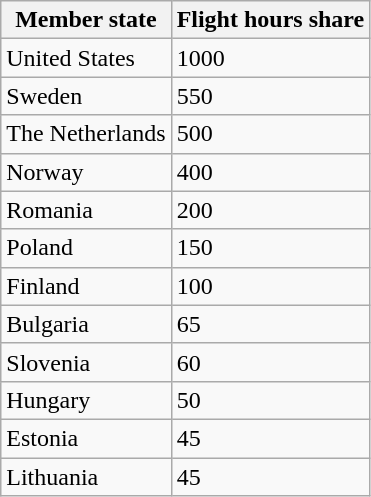<table class="wikitable">
<tr>
<th>Member state</th>
<th>Flight hours share</th>
</tr>
<tr>
<td>United States</td>
<td>1000</td>
</tr>
<tr>
<td>Sweden</td>
<td>550</td>
</tr>
<tr>
<td>The Netherlands</td>
<td>500</td>
</tr>
<tr>
<td>Norway</td>
<td>400</td>
</tr>
<tr>
<td>Romania</td>
<td>200</td>
</tr>
<tr>
<td>Poland</td>
<td>150</td>
</tr>
<tr>
<td>Finland</td>
<td>100</td>
</tr>
<tr>
<td>Bulgaria</td>
<td>65</td>
</tr>
<tr>
<td>Slovenia</td>
<td>60</td>
</tr>
<tr>
<td>Hungary</td>
<td>50</td>
</tr>
<tr>
<td>Estonia</td>
<td>45</td>
</tr>
<tr>
<td>Lithuania</td>
<td>45</td>
</tr>
</table>
